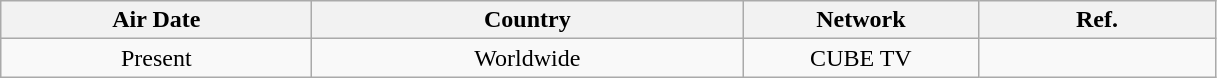<table class="wikitable" style="text-align:center;">
<tr>
<th width=200>Air Date</th>
<th width=280>Country</th>
<th width=150>Network</th>
<th width=150>Ref.</th>
</tr>
<tr>
<td>Present <br></td>
<td>Worldwide</td>
<td>CUBE TV</td>
<td></td>
</tr>
</table>
